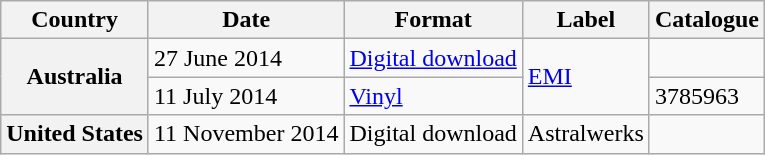<table class="wikitable plainrowheaders">
<tr>
<th scope="col">Country</th>
<th scope="col">Date</th>
<th scope="col">Format</th>
<th scope="col">Label</th>
<th scope="col">Catalogue</th>
</tr>
<tr>
<th scope="row" rowspan="2">Australia</th>
<td>27 June 2014</td>
<td><a href='#'>Digital download</a></td>
<td rowspan="2"><a href='#'>EMI</a></td>
<td></td>
</tr>
<tr>
<td>11 July 2014</td>
<td><a href='#'>Vinyl</a></td>
<td>3785963</td>
</tr>
<tr>
<th scope="row">United States</th>
<td>11 November 2014</td>
<td>Digital download</td>
<td>Astralwerks</td>
<td></td>
</tr>
</table>
